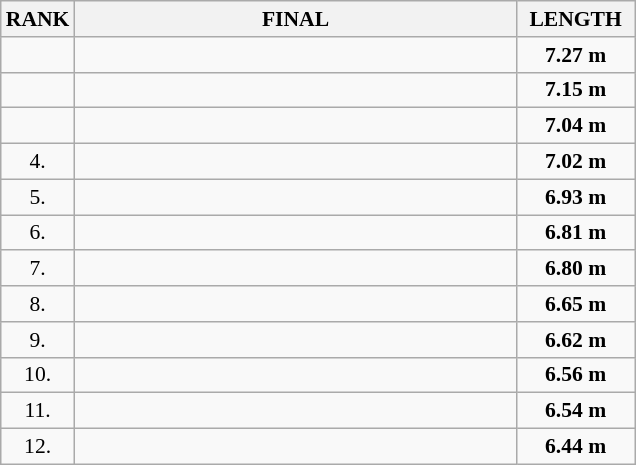<table class="wikitable" style="border-collapse: collapse; font-size: 90%;">
<tr>
<th>RANK</th>
<th align="center" style="width: 20em">FINAL</th>
<th align="center" style="width: 5em">LENGTH</th>
</tr>
<tr>
<td align="center"></td>
<td></td>
<td align="center"><strong>7.27 m</strong></td>
</tr>
<tr>
<td align="center"></td>
<td></td>
<td align="center"><strong>7.15 m</strong></td>
</tr>
<tr>
<td align="center"></td>
<td></td>
<td align="center"><strong>7.04 m</strong></td>
</tr>
<tr>
<td align="center">4.</td>
<td></td>
<td align="center"><strong>7.02 m</strong></td>
</tr>
<tr>
<td align="center">5.</td>
<td></td>
<td align="center"><strong>6.93 m</strong></td>
</tr>
<tr>
<td align="center">6.</td>
<td></td>
<td align="center"><strong>6.81 m</strong></td>
</tr>
<tr>
<td align="center">7.</td>
<td></td>
<td align="center"><strong>6.80 m</strong></td>
</tr>
<tr>
<td align="center">8.</td>
<td></td>
<td align="center"><strong>6.65 m</strong></td>
</tr>
<tr>
<td align="center">9.</td>
<td></td>
<td align="center"><strong>6.62 m</strong></td>
</tr>
<tr>
<td align="center">10.</td>
<td></td>
<td align="center"><strong>6.56 m</strong></td>
</tr>
<tr>
<td align="center">11.</td>
<td></td>
<td align="center"><strong>6.54 m</strong></td>
</tr>
<tr>
<td align="center">12.</td>
<td></td>
<td align="center"><strong>6.44 m</strong></td>
</tr>
</table>
